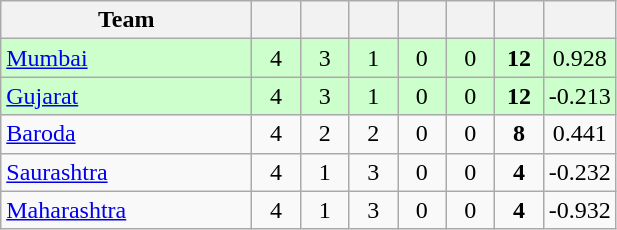<table class="wikitable" style="text-align:center">
<tr>
<th style="width:160px">Team</th>
<th style="width:25px"></th>
<th style="width:25px"></th>
<th style="width:25px"></th>
<th style="width:25px"></th>
<th style="width:25px"></th>
<th style="width:25px"></th>
<th style="width:25px"></th>
</tr>
<tr style="background:#cfc;">
<td style="text-align:left"><a href='#'>Mumbai</a> </td>
<td>4</td>
<td>3</td>
<td>1</td>
<td>0</td>
<td>0</td>
<td><strong>12</strong></td>
<td>0.928</td>
</tr>
<tr style="background:#cfc;">
<td style="text-align:left"><a href='#'>Gujarat</a></td>
<td>4</td>
<td>3</td>
<td>1</td>
<td>0</td>
<td>0</td>
<td><strong>12</strong></td>
<td>-0.213</td>
</tr>
<tr>
<td style="text-align:left"><a href='#'>Baroda</a></td>
<td>4</td>
<td>2</td>
<td>2</td>
<td>0</td>
<td>0</td>
<td><strong>8</strong></td>
<td>0.441</td>
</tr>
<tr>
<td style="text-align:left"><a href='#'>Saurashtra</a> </td>
<td>4</td>
<td>1</td>
<td>3</td>
<td>0</td>
<td>0</td>
<td><strong>4</strong></td>
<td>-0.232</td>
</tr>
<tr>
<td style="text-align:left"><a href='#'>Maharashtra</a></td>
<td>4</td>
<td>1</td>
<td>3</td>
<td>0</td>
<td>0</td>
<td><strong>4</strong></td>
<td>-0.932</td>
</tr>
</table>
